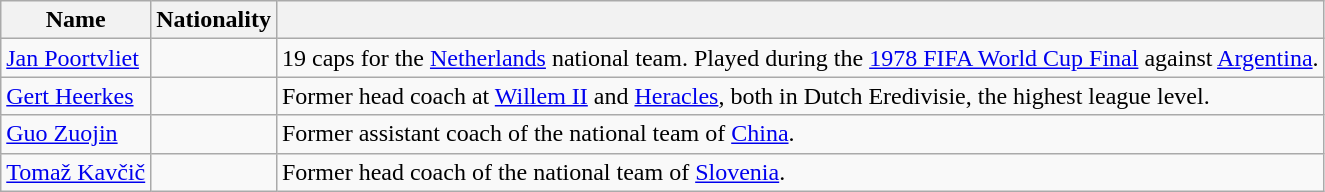<table class="wikitable">
<tr>
<th>Name</th>
<th>Nationality</th>
<th></th>
</tr>
<tr>
<td><a href='#'>Jan Poortvliet</a></td>
<td></td>
<td>19 caps for the <a href='#'>Netherlands</a> national team. Played during the <a href='#'>1978 FIFA World Cup Final</a> against <a href='#'>Argentina</a>.</td>
</tr>
<tr>
<td><a href='#'>Gert Heerkes</a></td>
<td></td>
<td>Former head coach at <a href='#'>Willem II</a> and <a href='#'>Heracles</a>, both in Dutch Eredivisie, the highest league level.</td>
</tr>
<tr>
<td><a href='#'>Guo Zuojin</a></td>
<td></td>
<td>Former assistant coach of the national team of <a href='#'>China</a>.</td>
</tr>
<tr>
<td><a href='#'>Tomaž Kavčič</a></td>
<td></td>
<td>Former head coach of the national team of <a href='#'>Slovenia</a>.</td>
</tr>
</table>
